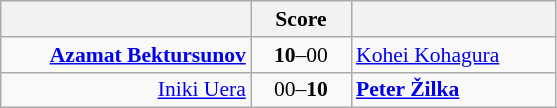<table class="wikitable" style="text-align: center; font-size:90% ">
<tr>
<th align="right" width="160"></th>
<th width="60">Score</th>
<th align="left" width="130"></th>
</tr>
<tr>
<td align=right><strong><a href='#'>Azamat Bektursunov</a> </strong></td>
<td align=center><strong>10</strong>–00</td>
<td align=left> <a href='#'>Kohei Kohagura</a></td>
</tr>
<tr>
<td align=right><a href='#'>Iniki Uera</a> </td>
<td align=center>00–<strong>10</strong></td>
<td align=left><strong> <a href='#'>Peter Žilka</a></strong></td>
</tr>
</table>
